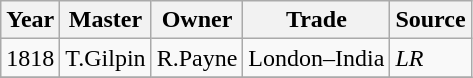<table class=" wikitable">
<tr>
<th>Year</th>
<th>Master</th>
<th>Owner</th>
<th>Trade</th>
<th>Source</th>
</tr>
<tr>
<td>1818</td>
<td>T.Gilpin</td>
<td>R.Payne</td>
<td>London–India</td>
<td><em>LR</em></td>
</tr>
<tr>
</tr>
</table>
